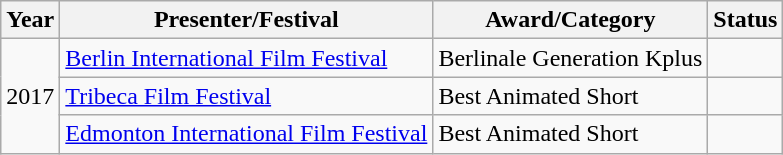<table class="wikitable">
<tr>
<th>Year</th>
<th>Presenter/Festival</th>
<th>Award/Category</th>
<th>Status</th>
</tr>
<tr>
<td rowspan="10">2017</td>
<td><a href='#'>Berlin International Film Festival</a></td>
<td>Berlinale Generation Kplus</td>
<td></td>
</tr>
<tr>
<td><a href='#'>Tribeca Film Festival</a></td>
<td>Best Animated Short</td>
<td></td>
</tr>
<tr>
<td><a href='#'>Edmonton International Film Festival</a></td>
<td>Best Animated Short</td>
<td></td>
</tr>
</table>
